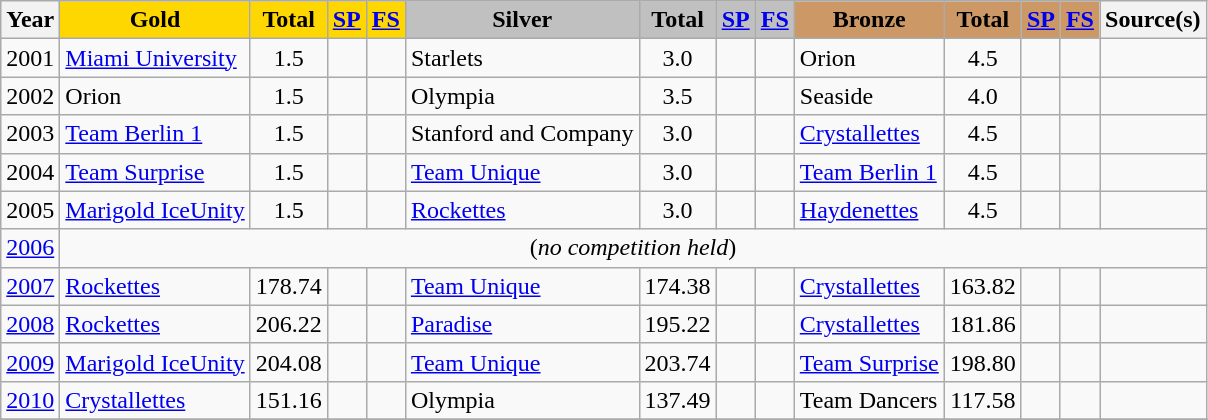<table class="wikitable">
<tr>
<th>Year</th>
<td align="center" bgcolor="gold"><strong>Gold</strong></td>
<td align="center" bgcolor="gold"><strong>Total</strong></td>
<td align="center" bgcolor="gold"><strong><a href='#'>SP</a></strong></td>
<td align="center" bgcolor="gold"><strong><a href='#'>FS</a></strong></td>
<td align="center" bgcolor="silver"><strong>Silver</strong></td>
<td align="center" bgcolor="silver"><strong>Total</strong></td>
<td align="center" bgcolor="silver"><strong><a href='#'>SP</a></strong></td>
<td align="center" bgcolor="silver"><strong><a href='#'>FS</a></strong></td>
<td align="center" bgcolor="cc9966"><strong>Bronze</strong></td>
<td align="center" bgcolor="cc9966"><strong>Total</strong></td>
<td align="center" bgcolor="cc9966"><strong><a href='#'>SP</a></strong></td>
<td align="center" bgcolor="cc9966"><strong><a href='#'>FS</a></strong></td>
<th>Source(s)</th>
</tr>
<tr>
<td>2001</td>
<td> <a href='#'>Miami University</a></td>
<td align="center">1.5</td>
<td align="center"></td>
<td align="center"></td>
<td> Starlets</td>
<td align="center">3.0</td>
<td align="center"></td>
<td align="center"></td>
<td> Orion</td>
<td align="center">4.5</td>
<td align="center"></td>
<td align="center"></td>
<td align="center"></td>
</tr>
<tr>
<td>2002</td>
<td> Orion</td>
<td align="center">1.5</td>
<td align="center"></td>
<td align="center"></td>
<td> Olympia</td>
<td align="center">3.5</td>
<td align="center"></td>
<td align="center"></td>
<td> Seaside</td>
<td align="center">4.0</td>
<td align="center"></td>
<td align="center"></td>
<td align="center"></td>
</tr>
<tr>
<td>2003</td>
<td> <a href='#'>Team Berlin 1</a></td>
<td align="center">1.5</td>
<td align="center"></td>
<td align="center"></td>
<td> Stanford and Company</td>
<td align="center">3.0</td>
<td align="center"></td>
<td align="center"></td>
<td> <a href='#'>Crystallettes</a></td>
<td align="center">4.5</td>
<td align="center"></td>
<td align="center"></td>
<td align="center"></td>
</tr>
<tr>
<td>2004</td>
<td> <a href='#'>Team Surprise</a></td>
<td align="center">1.5</td>
<td align="center"></td>
<td align="center"></td>
<td> <a href='#'>Team Unique</a></td>
<td align="center">3.0</td>
<td align="center"></td>
<td align="center"></td>
<td> <a href='#'>Team Berlin 1</a></td>
<td align="center">4.5</td>
<td align="center"></td>
<td align="center"></td>
<td align="center"></td>
</tr>
<tr>
<td>2005</td>
<td> <a href='#'>Marigold IceUnity</a></td>
<td align="center">1.5</td>
<td align="center"></td>
<td align="center"></td>
<td> <a href='#'>Rockettes</a></td>
<td align="center">3.0</td>
<td align="center"></td>
<td align="center"></td>
<td> <a href='#'>Haydenettes</a></td>
<td align="center">4.5</td>
<td align="center"></td>
<td align="center"></td>
<td align="center"></td>
</tr>
<tr>
<td><a href='#'>2006</a></td>
<td align="center" colspan="13">(<em>no competition held</em>)</td>
</tr>
<tr>
<td><a href='#'>2007</a></td>
<td> <a href='#'>Rockettes</a></td>
<td align="center">178.74</td>
<td align="center"></td>
<td align="center"></td>
<td> <a href='#'>Team Unique</a></td>
<td align="center">174.38</td>
<td align="center"></td>
<td align="center"></td>
<td>  <a href='#'>Crystallettes</a></td>
<td align="center">163.82</td>
<td align="center"></td>
<td align="center"></td>
<td align="center"></td>
</tr>
<tr>
<td><a href='#'>2008</a></td>
<td> <a href='#'>Rockettes</a></td>
<td align="center">206.22</td>
<td align="center"></td>
<td align="center"></td>
<td> <a href='#'>Paradise</a></td>
<td align="center">195.22</td>
<td align="center"></td>
<td align="center"></td>
<td>  <a href='#'>Crystallettes</a></td>
<td align="center">181.86</td>
<td align="center"></td>
<td align="center"></td>
<td align="center"></td>
</tr>
<tr>
<td><a href='#'>2009</a></td>
<td> <a href='#'>Marigold IceUnity</a></td>
<td align="center">204.08</td>
<td align="center"></td>
<td align="center"></td>
<td> <a href='#'>Team Unique</a></td>
<td align="center">203.74</td>
<td align="center"></td>
<td align="center"></td>
<td>  <a href='#'>Team Surprise</a></td>
<td align="center">198.80</td>
<td align="center"></td>
<td align="center"></td>
<td align="center"></td>
</tr>
<tr>
<td><a href='#'>2010</a></td>
<td> <a href='#'>Crystallettes</a></td>
<td align="center">151.16</td>
<td align="center"></td>
<td align="center"></td>
<td> Olympia</td>
<td align="center">137.49</td>
<td align="center"></td>
<td align="center"></td>
<td> Team Dancers</td>
<td align="center">117.58</td>
<td align="center"></td>
<td align="center"></td>
<td align="center"></td>
</tr>
<tr>
</tr>
</table>
